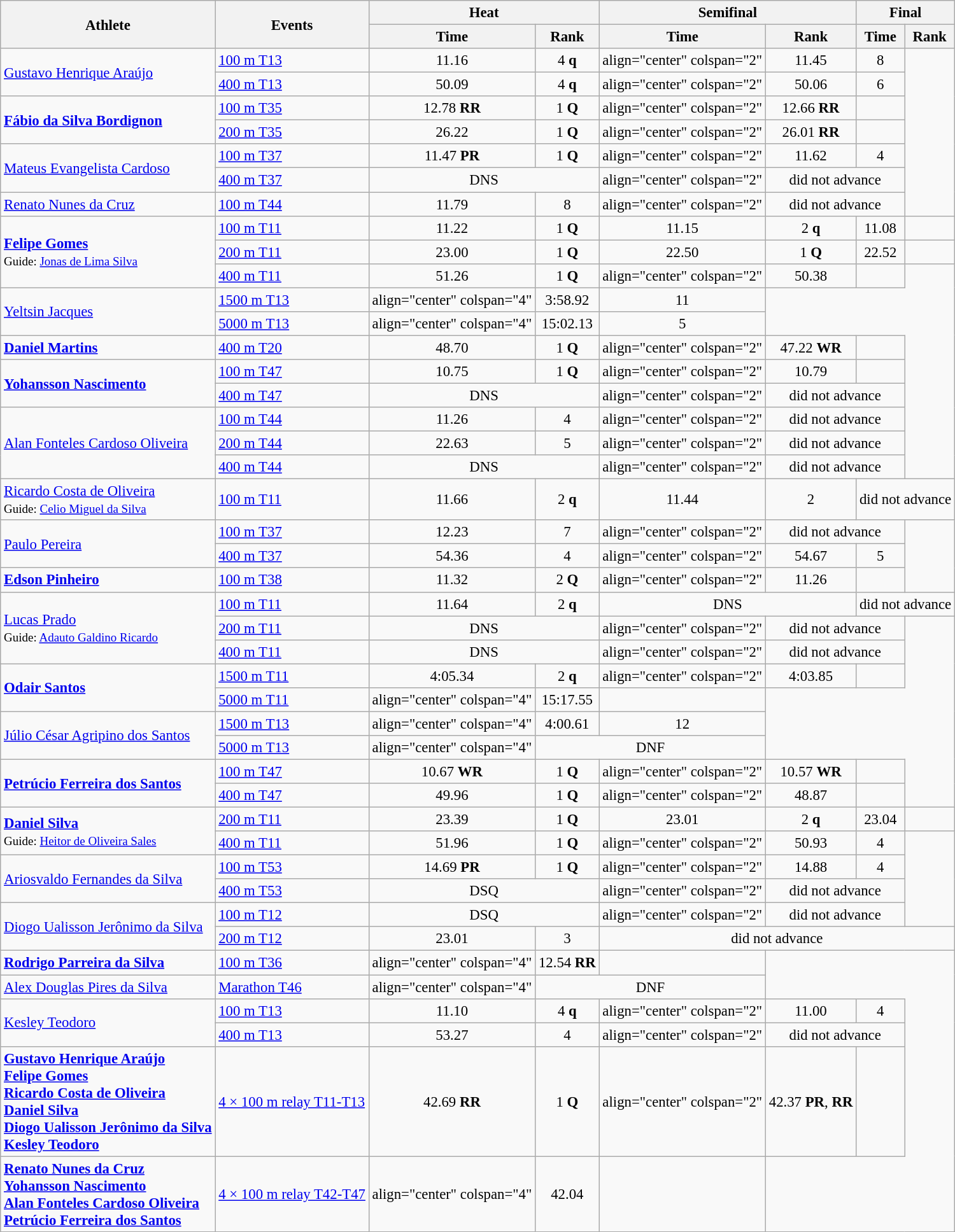<table class=wikitable style="font-size:95%">
<tr>
<th rowspan="2">Athlete</th>
<th rowspan="2">Events</th>
<th colspan="2">Heat</th>
<th colspan="2">Semifinal</th>
<th colspan="2">Final</th>
</tr>
<tr>
<th>Time</th>
<th>Rank</th>
<th>Time</th>
<th>Rank</th>
<th>Time</th>
<th>Rank</th>
</tr>
<tr>
<td rowspan=2><a href='#'>Gustavo Henrique Araújo</a></td>
<td><a href='#'>100 m T13</a></td>
<td align="center">11.16</td>
<td align="center">4 <strong>q</strong></td>
<td>align="center" colspan="2" </td>
<td align="center">11.45</td>
<td align="center">8</td>
</tr>
<tr>
<td><a href='#'>400 m T13</a></td>
<td align="center">50.09</td>
<td align="center">4 <strong>q</strong></td>
<td>align="center" colspan="2" </td>
<td align="center">50.06</td>
<td align="center">6</td>
</tr>
<tr>
<td rowspan=2><strong><a href='#'>Fábio da Silva Bordignon</a></strong></td>
<td><a href='#'>100 m T35</a></td>
<td align="center">12.78 <strong>RR</strong></td>
<td align="center">1 <strong>Q</strong></td>
<td>align="center" colspan="2" </td>
<td align="center">12.66 <strong>RR</strong></td>
<td align="center"></td>
</tr>
<tr>
<td><a href='#'>200 m T35</a></td>
<td align="center">26.22</td>
<td align="center">1 <strong>Q</strong></td>
<td>align="center" colspan="2" </td>
<td align="center">26.01 <strong>RR</strong></td>
<td align="center"></td>
</tr>
<tr>
<td rowspan=2><a href='#'>Mateus Evangelista Cardoso</a></td>
<td><a href='#'>100 m T37</a></td>
<td align="center">11.47 <strong>PR</strong></td>
<td align="center">1 <strong>Q</strong></td>
<td>align="center" colspan="2" </td>
<td align="center">11.62</td>
<td align="center">4</td>
</tr>
<tr>
<td><a href='#'>400 m T37</a></td>
<td colspan=2 align="center">DNS</td>
<td>align="center" colspan="2" </td>
<td align="center" colspan=2>did not advance</td>
</tr>
<tr>
<td><a href='#'>Renato Nunes da Cruz</a></td>
<td><a href='#'>100 m T44</a></td>
<td align="center">11.79</td>
<td align="center">8</td>
<td>align="center" colspan="2" </td>
<td align="center" colspan=2>did not advance</td>
</tr>
<tr>
<td rowspan=3><strong><a href='#'>Felipe Gomes</a></strong><br><small>Guide: <a href='#'>Jonas de Lima Silva</a></small></td>
<td><a href='#'>100 m T11</a></td>
<td align="center">11.22</td>
<td align="center">1 <strong>Q</strong></td>
<td align="center">11.15</td>
<td align="center">2 <strong>q</strong></td>
<td align="center">11.08</td>
<td align="center"></td>
</tr>
<tr>
<td><a href='#'>200 m T11</a></td>
<td align="center">23.00</td>
<td align="center">1 <strong>Q</strong></td>
<td align="center">22.50</td>
<td align="center">1 <strong>Q</strong></td>
<td align="center">22.52</td>
<td align="center"></td>
</tr>
<tr>
<td><a href='#'>400 m T11</a></td>
<td align="center">51.26</td>
<td align="center">1 <strong>Q</strong></td>
<td>align="center" colspan="2" </td>
<td align="center">50.38</td>
<td align="center"></td>
</tr>
<tr>
<td rowspan=2><a href='#'>Yeltsin Jacques</a></td>
<td><a href='#'>1500 m T13</a></td>
<td>align="center" colspan="4" </td>
<td align="center">3:58.92</td>
<td align="center">11</td>
</tr>
<tr>
<td><a href='#'>5000 m T13</a></td>
<td>align="center" colspan="4" </td>
<td align="center">15:02.13</td>
<td align="center">5</td>
</tr>
<tr>
<td><strong><a href='#'>Daniel Martins</a></strong></td>
<td><a href='#'>400 m T20</a></td>
<td align="center">48.70</td>
<td align="center">1 <strong>Q</strong></td>
<td>align="center" colspan="2" </td>
<td align="center">47.22 <strong>WR</strong></td>
<td align="center"></td>
</tr>
<tr>
<td rowspan=2><strong><a href='#'>Yohansson Nascimento</a></strong></td>
<td><a href='#'>100 m T47</a></td>
<td align="center">10.75</td>
<td align="center">1 <strong>Q</strong></td>
<td>align="center" colspan="2" </td>
<td align="center">10.79</td>
<td align="center"></td>
</tr>
<tr>
<td><a href='#'>400 m T47</a></td>
<td align="center" colspan=2>DNS</td>
<td>align="center" colspan="2" </td>
<td align="center" colspan=2>did not advance</td>
</tr>
<tr>
<td rowspan=3><a href='#'>Alan Fonteles Cardoso Oliveira</a></td>
<td><a href='#'>100 m T44</a></td>
<td align="center">11.26</td>
<td align="center">4</td>
<td>align="center" colspan="2" </td>
<td align="center" colspan=2>did not advance</td>
</tr>
<tr>
<td><a href='#'>200 m T44</a></td>
<td align="center">22.63</td>
<td align="center">5</td>
<td>align="center" colspan="2" </td>
<td align="center" colspan=2>did not advance</td>
</tr>
<tr>
<td><a href='#'>400 m T44</a></td>
<td align="center" colspan=2>DNS</td>
<td>align="center" colspan="2" </td>
<td align="center" colspan=2>did not advance</td>
</tr>
<tr>
<td><a href='#'>Ricardo Costa de Oliveira</a><br><small>Guide: <a href='#'>Celio Miguel da Silva</a></small></td>
<td><a href='#'>100 m T11</a></td>
<td align="center">11.66</td>
<td align="center">2 <strong>q</strong></td>
<td align="center">11.44</td>
<td align="center">2</td>
<td align="center" colspan=2>did not advance</td>
</tr>
<tr>
<td rowspan=2><a href='#'>Paulo Pereira</a></td>
<td><a href='#'>100 m T37</a></td>
<td align="center">12.23</td>
<td align="center">7</td>
<td>align="center" colspan="2" </td>
<td align="center" colspan=2>did not advance</td>
</tr>
<tr>
<td><a href='#'>400 m T37</a></td>
<td align="center">54.36</td>
<td align="center">4</td>
<td>align="center" colspan="2" </td>
<td align="center">54.67</td>
<td align="center">5</td>
</tr>
<tr>
<td><strong><a href='#'>Edson Pinheiro</a></strong></td>
<td><a href='#'>100 m T38</a></td>
<td align="center">11.32</td>
<td align="center">2 <strong>Q</strong></td>
<td>align="center" colspan="2" </td>
<td align="center">11.26</td>
<td align="center"></td>
</tr>
<tr>
<td rowspan=3><a href='#'>Lucas Prado</a><br><small>Guide: <a href='#'>Adauto Galdino Ricardo</a></small></td>
<td><a href='#'>100 m T11</a></td>
<td align="center">11.64</td>
<td align="center">2 <strong>q</strong></td>
<td align="center" colspan=2>DNS</td>
<td align="center" colspan=2>did not advance</td>
</tr>
<tr>
<td><a href='#'>200 m T11</a></td>
<td align="center" colspan=2>DNS</td>
<td>align="center" colspan="2" </td>
<td align="center" colspan=2>did not advance</td>
</tr>
<tr>
<td><a href='#'>400 m T11</a></td>
<td align="center" colspan=2>DNS</td>
<td>align="center" colspan="2" </td>
<td align="center" colspan=2>did not advance</td>
</tr>
<tr>
<td rowspan=2><strong><a href='#'>Odair Santos</a></strong></td>
<td><a href='#'>1500 m T11</a></td>
<td align="center">4:05.34</td>
<td align="center">2 <strong>q</strong></td>
<td>align="center" colspan="2" </td>
<td align="center">4:03.85</td>
<td align="center"></td>
</tr>
<tr>
<td><a href='#'>5000 m T11</a></td>
<td>align="center" colspan="4" </td>
<td align="center">15:17.55</td>
<td align="center"></td>
</tr>
<tr>
<td rowspan=2><a href='#'>Júlio César Agripino dos Santos</a></td>
<td><a href='#'>1500 m T13</a></td>
<td>align="center" colspan="4" </td>
<td align="center">4:00.61</td>
<td align="center">12</td>
</tr>
<tr>
<td><a href='#'>5000 m T13</a></td>
<td>align="center" colspan="4" </td>
<td colspan=2 align="center">DNF</td>
</tr>
<tr>
<td rowspan=2><strong><a href='#'>Petrúcio Ferreira dos Santos</a></strong></td>
<td><a href='#'>100 m T47</a></td>
<td align="center">10.67 <strong>WR</strong></td>
<td align="center">1 <strong>Q</strong></td>
<td>align="center" colspan="2" </td>
<td align="center">10.57 <strong>WR</strong></td>
<td align="center"></td>
</tr>
<tr>
<td><a href='#'>400 m T47</a></td>
<td align="center">49.96</td>
<td align="center">1 <strong>Q</strong></td>
<td>align="center" colspan="2" </td>
<td align="center">48.87</td>
<td align="center"></td>
</tr>
<tr>
<td rowspan=2><strong><a href='#'>Daniel Silva</a></strong><br><small>Guide: <a href='#'>Heitor de Oliveira Sales</a></small></td>
<td><a href='#'>200 m T11</a></td>
<td align="center">23.39</td>
<td align="center">1 <strong>Q</strong></td>
<td align="center">23.01</td>
<td align="center">2 <strong>q</strong></td>
<td align="center">23.04</td>
<td align="center"></td>
</tr>
<tr>
<td><a href='#'>400 m T11</a></td>
<td align="center">51.96</td>
<td align="center">1 <strong>Q</strong></td>
<td>align="center" colspan="2" </td>
<td align="center">50.93</td>
<td align="center">4</td>
</tr>
<tr>
<td rowspan=2><a href='#'>Ariosvaldo Fernandes da Silva</a></td>
<td><a href='#'>100 m T53</a></td>
<td align="center">14.69 <strong>PR</strong></td>
<td align="center">1 <strong>Q</strong></td>
<td>align="center" colspan="2" </td>
<td align="center">14.88</td>
<td align="center">4</td>
</tr>
<tr>
<td><a href='#'>400 m T53</a></td>
<td align="center" colspan=2>DSQ</td>
<td>align="center" colspan="2" </td>
<td align="center" colspan=2>did not advance</td>
</tr>
<tr>
<td rowspan=2><a href='#'>Diogo Ualisson Jerônimo da Silva</a></td>
<td><a href='#'>100 m T12</a></td>
<td align="center" colspan=2>DSQ</td>
<td>align="center" colspan="2" </td>
<td align="center" colspan=2>did not advance</td>
</tr>
<tr>
<td><a href='#'>200 m T12</a></td>
<td align="center">23.01</td>
<td align="center">3</td>
<td align="center" colspan=4>did not advance</td>
</tr>
<tr>
<td><strong><a href='#'>Rodrigo Parreira da Silva</a></strong></td>
<td><a href='#'>100 m T36</a></td>
<td>align="center" colspan="4" </td>
<td align="center">12.54 <strong>RR</strong></td>
<td align="center"></td>
</tr>
<tr>
<td><a href='#'>Alex Douglas Pires da Silva</a></td>
<td><a href='#'>Marathon T46</a></td>
<td>align="center" colspan="4" </td>
<td colspan=2 align="center">DNF</td>
</tr>
<tr>
<td rowspan=2><a href='#'>Kesley Teodoro</a></td>
<td><a href='#'>100 m T13</a></td>
<td align="center">11.10</td>
<td align="center">4 <strong>q</strong></td>
<td>align="center" colspan="2" </td>
<td align="center">11.00</td>
<td align="center">4</td>
</tr>
<tr>
<td><a href='#'>400 m T13</a></td>
<td align="center">53.27</td>
<td align="center">4</td>
<td>align="center" colspan="2" </td>
<td align="center" colspan=2>did not advance</td>
</tr>
<tr>
<td><strong><a href='#'>Gustavo Henrique Araújo</a><br><a href='#'>Felipe Gomes</a><br><a href='#'>Ricardo Costa de Oliveira</a><br><a href='#'>Daniel Silva</a><br><a href='#'>Diogo Ualisson Jerônimo da Silva</a><br><a href='#'>Kesley Teodoro</a></strong></td>
<td><a href='#'>4 × 100 m relay T11-T13</a></td>
<td align="center">42.69 <strong>RR</strong></td>
<td align="center">1 <strong>Q</strong></td>
<td>align="center" colspan="2" </td>
<td align="center">42.37 <strong>PR</strong>, <strong>RR</strong></td>
<td align="center"></td>
</tr>
<tr>
<td><strong><a href='#'>Renato Nunes da Cruz</a><br><a href='#'>Yohansson Nascimento</a><br><a href='#'>Alan Fonteles Cardoso Oliveira</a><br><a href='#'>Petrúcio Ferreira dos Santos</a></strong></td>
<td><a href='#'>4 × 100 m relay T42-T47</a></td>
<td>align="center" colspan="4" </td>
<td align="center">42.04</td>
<td align="center"></td>
</tr>
</table>
